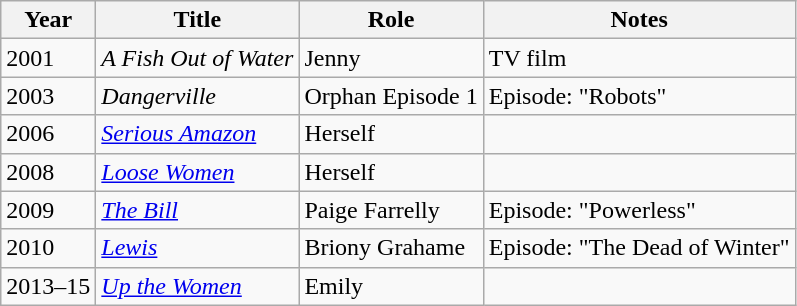<table class="wikitable sortable">
<tr>
<th>Year</th>
<th>Title</th>
<th>Role</th>
<th class="unsortable">Notes</th>
</tr>
<tr>
<td>2001</td>
<td><em>A Fish Out of Water</em></td>
<td>Jenny</td>
<td>TV film</td>
</tr>
<tr>
<td>2003</td>
<td><em>Dangerville</em></td>
<td>Orphan Episode 1</td>
<td>Episode: "Robots"</td>
</tr>
<tr>
<td>2006</td>
<td><em><a href='#'>Serious Amazon</a></em></td>
<td>Herself</td>
<td></td>
</tr>
<tr>
<td>2008</td>
<td><em><a href='#'>Loose Women</a></em></td>
<td>Herself</td>
<td></td>
</tr>
<tr>
<td>2009</td>
<td><em><a href='#'>The Bill</a></em></td>
<td>Paige Farrelly</td>
<td>Episode: "Powerless"</td>
</tr>
<tr>
<td>2010</td>
<td><em><a href='#'>Lewis</a></em></td>
<td>Briony Grahame</td>
<td>Episode: "The Dead of Winter"</td>
</tr>
<tr>
<td>2013–15</td>
<td><em><a href='#'>Up the Women</a></em></td>
<td>Emily</td>
<td></td>
</tr>
</table>
